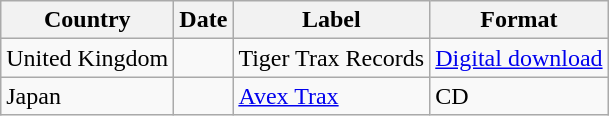<table class="wikitable">
<tr>
<th>Country</th>
<th>Date</th>
<th>Label</th>
<th>Format</th>
</tr>
<tr>
<td>United Kingdom</td>
<td></td>
<td>Tiger Trax Records</td>
<td><a href='#'>Digital download</a></td>
</tr>
<tr>
<td>Japan</td>
<td></td>
<td><a href='#'>Avex Trax</a></td>
<td>CD</td>
</tr>
</table>
